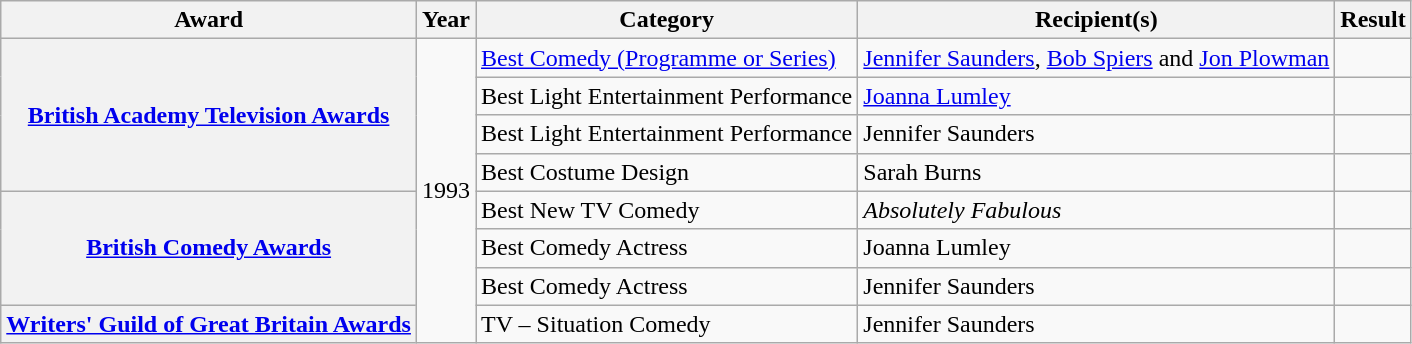<table class="wikitable sortable plainrowheaders">
<tr>
<th scope="col">Award</th>
<th scope="col">Year</th>
<th scope="col">Category</th>
<th scope="col">Recipient(s)</th>
<th scope="col">Result</th>
</tr>
<tr>
<th scope="row" rowspan="4"><a href='#'>British Academy Television Awards</a></th>
<td rowspan="8">1993</td>
<td><a href='#'>Best Comedy (Programme or Series)</a></td>
<td><a href='#'>Jennifer Saunders</a>, <a href='#'>Bob Spiers</a> and <a href='#'>Jon Plowman</a></td>
<td></td>
</tr>
<tr>
<td>Best Light Entertainment Performance</td>
<td><a href='#'>Joanna Lumley</a></td>
<td></td>
</tr>
<tr>
<td>Best Light Entertainment Performance</td>
<td>Jennifer Saunders</td>
<td></td>
</tr>
<tr>
<td>Best Costume Design</td>
<td>Sarah Burns</td>
<td></td>
</tr>
<tr>
<th scope="row" rowspan="3"><a href='#'>British Comedy Awards</a></th>
<td>Best New TV Comedy</td>
<td><em>Absolutely Fabulous</em></td>
<td></td>
</tr>
<tr>
<td>Best Comedy Actress</td>
<td>Joanna Lumley</td>
<td></td>
</tr>
<tr>
<td>Best Comedy Actress</td>
<td>Jennifer Saunders</td>
<td></td>
</tr>
<tr>
<th scope="row"><a href='#'>Writers' Guild of Great Britain Awards</a></th>
<td>TV – Situation Comedy</td>
<td>Jennifer Saunders</td>
<td></td>
</tr>
</table>
